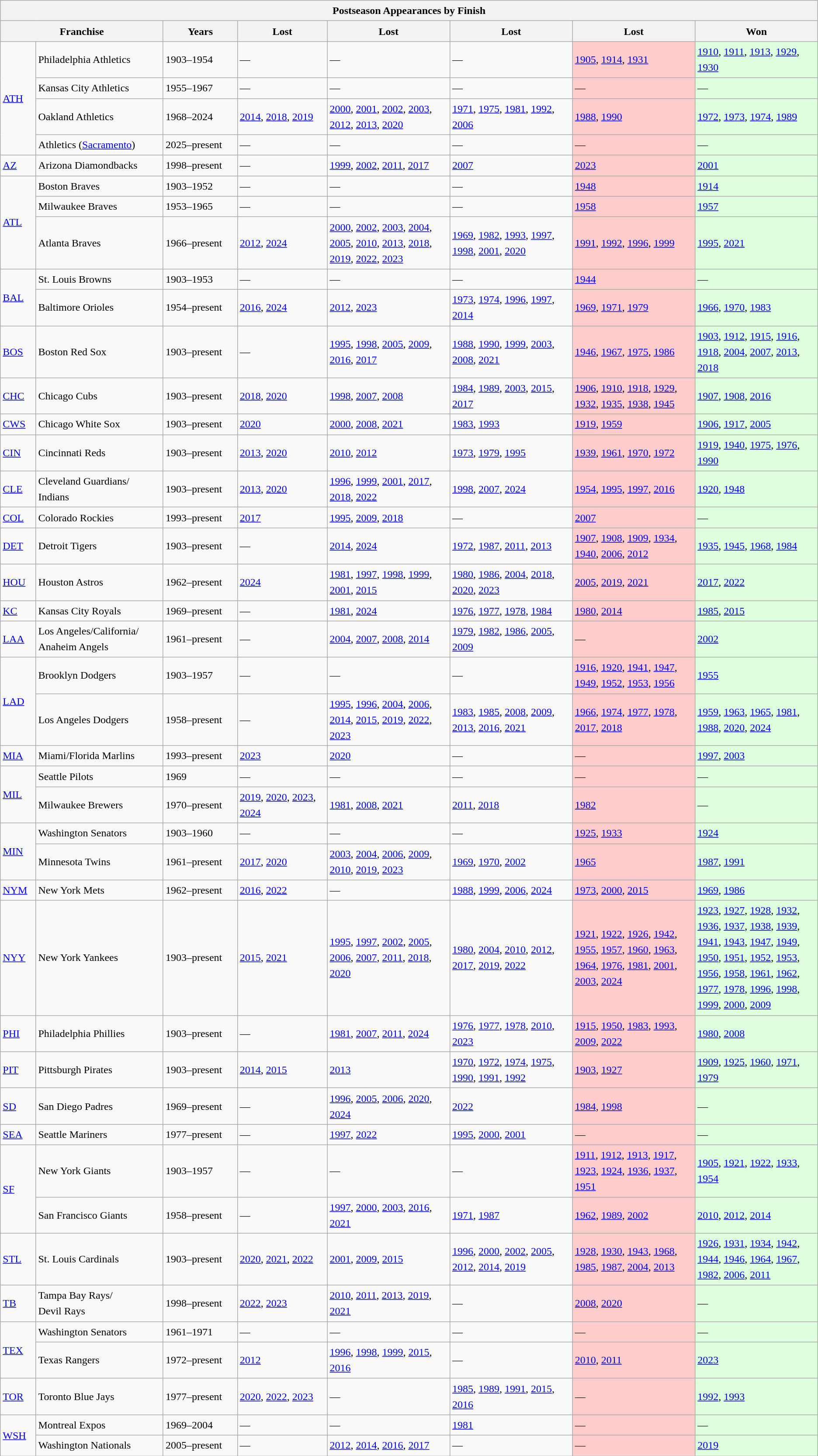<table class="wikitable" style="font-size:1.00em; line-height:1.5em;">
<tr>
<th colspan="8">Postseason Appearances by Finish</th>
</tr>
<tr>
<th colspan="2">Franchise</th>
<th>Years</th>
<th width=11%>Lost </th>
<th width=15%>Lost </th>
<th width=15%>Lost </th>
<th width=15%>Lost </th>
<th width=15%>Won </th>
</tr>
<tr>
<td rowspan=4><a href='#'>ATH</a></td>
<td>Philadelphia Athletics</td>
<td>1903–1954</td>
<td>—</td>
<td>—</td>
<td>—</td>
<td bgcolor="ffcccc"><a href='#'>1905</a>, <a href='#'>1914</a>, <a href='#'>1931</a></td>
<td bgcolor="ddffdd"><a href='#'>1910</a>, <a href='#'>1911</a>, <a href='#'>1913</a>, <a href='#'>1929</a>, <a href='#'>1930</a></td>
</tr>
<tr>
<td>Kansas City Athletics</td>
<td>1955–1967</td>
<td>—</td>
<td>—</td>
<td>—</td>
<td bgcolor="ffcccc">—</td>
<td bgcolor="ddffdd">—</td>
</tr>
<tr>
<td>Oakland Athletics</td>
<td>1968–2024</td>
<td><a href='#'>2014</a>, <a href='#'>2018</a>, <a href='#'>2019</a></td>
<td><a href='#'>2000</a>, <a href='#'>2001</a>, <a href='#'>2002</a>, <a href='#'>2003</a>, <a href='#'>2012</a>, <a href='#'>2013</a>, <a href='#'>2020</a></td>
<td><a href='#'>1971</a>, <a href='#'>1975</a>, <a href='#'>1981</a>, <a href='#'>1992</a>, <a href='#'>2006</a></td>
<td bgcolor="ffcccc"><a href='#'>1988</a>, <a href='#'>1990</a></td>
<td bgcolor="ddffdd"><a href='#'>1972</a>, <a href='#'>1973</a>, <a href='#'>1974</a>, <a href='#'>1989</a></td>
</tr>
<tr>
<td>Athletics (<a href='#'>Sacramento</a>)</td>
<td>2025–present</td>
<td>—</td>
<td>—</td>
<td>—</td>
<td bgcolor="ffcccc">—</td>
<td bgcolor="ddffdd">—</td>
</tr>
<tr>
<td><a href='#'>AZ</a></td>
<td>Arizona Diamondbacks</td>
<td>1998–present</td>
<td>—</td>
<td><a href='#'>1999</a>, <a href='#'>2002</a>, <a href='#'>2011</a>, <a href='#'>2017</a></td>
<td><a href='#'>2007</a></td>
<td bgcolor="ffcccc"><a href='#'>2023</a></td>
<td bgcolor="ddffdd"><a href='#'>2001</a></td>
</tr>
<tr>
<td rowspan=3><a href='#'>ATL</a></td>
<td>Boston Braves</td>
<td>1903–1952</td>
<td>—</td>
<td>—</td>
<td>—</td>
<td bgcolor="ffcccc"><a href='#'>1948</a></td>
<td bgcolor="ddffdd"><a href='#'>1914</a></td>
</tr>
<tr>
<td>Milwaukee Braves</td>
<td>1953–1965</td>
<td>—</td>
<td>—</td>
<td>—</td>
<td bgcolor="ffcccc"><a href='#'>1958</a></td>
<td bgcolor="ddffdd"><a href='#'>1957</a></td>
</tr>
<tr>
<td>Atlanta Braves</td>
<td>1966–present</td>
<td><a href='#'>2012</a>, <a href='#'>2024</a></td>
<td><a href='#'>2000</a>, <a href='#'>2002</a>, <a href='#'>2003</a>, <a href='#'>2004</a>, <a href='#'>2005</a>, <a href='#'>2010</a>, <a href='#'>2013</a>, <a href='#'>2018</a>, <a href='#'>2019</a>, <a href='#'>2022</a>, <a href='#'>2023</a></td>
<td><a href='#'>1969</a>, <a href='#'>1982</a>, <a href='#'>1993</a>, <a href='#'>1997</a>, <a href='#'>1998</a>, <a href='#'>2001</a>, <a href='#'>2020</a></td>
<td bgcolor="ffcccc"><a href='#'>1991</a>, <a href='#'>1992</a>, <a href='#'>1996</a>, <a href='#'>1999</a></td>
<td bgcolor="ddffdd"><a href='#'>1995</a>, <a href='#'>2021</a></td>
</tr>
<tr>
<td rowspan=2><a href='#'>BAL</a></td>
<td>St. Louis Browns</td>
<td>1903–1953</td>
<td>—</td>
<td>—</td>
<td>—</td>
<td bgcolor="ffcccc"><a href='#'>1944</a></td>
<td bgcolor="ddffdd">—</td>
</tr>
<tr>
<td>Baltimore Orioles</td>
<td>1954–present</td>
<td><a href='#'>2016</a>, <a href='#'>2024</a></td>
<td><a href='#'>2012</a>, <a href='#'>2023</a></td>
<td><a href='#'>1973</a>, <a href='#'>1974</a>, <a href='#'>1996</a>, <a href='#'>1997</a>, <a href='#'>2014</a></td>
<td bgcolor="ffcccc"><a href='#'>1969</a>, <a href='#'>1971</a>, <a href='#'>1979</a></td>
<td bgcolor="ddffdd"><a href='#'>1966</a>, <a href='#'>1970</a>, <a href='#'>1983</a></td>
</tr>
<tr>
<td><a href='#'>BOS</a></td>
<td>Boston Red Sox</td>
<td>1903–present</td>
<td>—</td>
<td><a href='#'>1995</a>, <a href='#'>1998</a>, <a href='#'>2005</a>, <a href='#'>2009</a>, <a href='#'>2016</a>, <a href='#'>2017</a></td>
<td><a href='#'>1988</a>, <a href='#'>1990</a>, <a href='#'>1999</a>, <a href='#'>2003</a>, <a href='#'>2008</a>, <a href='#'>2021</a></td>
<td bgcolor="ffcccc"><a href='#'>1946</a>, <a href='#'>1967</a>, <a href='#'>1975</a>, <a href='#'>1986</a></td>
<td bgcolor="ddffdd"><a href='#'>1903</a>, <a href='#'>1912</a>, <a href='#'>1915</a>, <a href='#'>1916</a>, <a href='#'>1918</a>, <a href='#'>2004</a>, <a href='#'>2007</a>, <a href='#'>2013</a>, <a href='#'>2018</a></td>
</tr>
<tr>
<td><a href='#'>CHC</a></td>
<td>Chicago Cubs</td>
<td>1903–present</td>
<td><a href='#'>2018</a>, <a href='#'>2020</a></td>
<td><a href='#'>1998</a>, <a href='#'>2007</a>, <a href='#'>2008</a></td>
<td><a href='#'>1984</a>, <a href='#'>1989</a>, <a href='#'>2003</a>, <a href='#'>2015</a>, <a href='#'>2017</a></td>
<td bgcolor="ffcccc"><a href='#'>1906</a>, <a href='#'>1910</a>, <a href='#'>1918</a>, <a href='#'>1929</a>, <a href='#'>1932</a>, <a href='#'>1935</a>, <a href='#'>1938</a>, <a href='#'>1945</a></td>
<td bgcolor="ddffdd"><a href='#'>1907</a>, <a href='#'>1908</a>, <a href='#'>2016</a></td>
</tr>
<tr>
<td><a href='#'>CWS</a></td>
<td>Chicago White Sox</td>
<td>1903–present</td>
<td><a href='#'>2020</a></td>
<td><a href='#'>2000</a>, <a href='#'>2008</a>, <a href='#'>2021</a></td>
<td><a href='#'>1983</a>, <a href='#'>1993</a></td>
<td bgcolor="ffcccc"><a href='#'>1919</a>, <a href='#'>1959</a></td>
<td bgcolor="ddffdd"><a href='#'>1906</a>, <a href='#'>1917</a>, <a href='#'>2005</a></td>
</tr>
<tr>
<td><a href='#'>CIN</a></td>
<td>Cincinnati Reds</td>
<td>1903–present</td>
<td><a href='#'>2013</a>, <a href='#'>2020</a></td>
<td><a href='#'>2010</a>, <a href='#'>2012</a></td>
<td><a href='#'>1973</a>, <a href='#'>1979</a>, <a href='#'>1995</a></td>
<td bgcolor="ffcccc"><a href='#'>1939</a>, <a href='#'>1961</a>, <a href='#'>1970</a>, <a href='#'>1972</a></td>
<td bgcolor="ddffdd"><a href='#'>1919</a>, <a href='#'>1940</a>, <a href='#'>1975</a>, <a href='#'>1976</a>, <a href='#'>1990</a></td>
</tr>
<tr>
<td><a href='#'>CLE</a></td>
<td>Cleveland Guardians/<br>Indians</td>
<td>1903–present</td>
<td><a href='#'>2013</a>, <a href='#'>2020</a></td>
<td><a href='#'>1996</a>, <a href='#'>1999</a>, <a href='#'>2001</a>, <a href='#'>2017</a>, <a href='#'>2018</a>, <a href='#'>2022</a></td>
<td><a href='#'>1998</a>, <a href='#'>2007</a>, <a href='#'>2024</a></td>
<td bgcolor="ffcccc"><a href='#'>1954</a>, <a href='#'>1995</a>, <a href='#'>1997</a>, <a href='#'>2016</a></td>
<td bgcolor="ddffdd"><a href='#'>1920</a>, <a href='#'>1948</a></td>
</tr>
<tr>
<td><a href='#'>COL</a></td>
<td>Colorado Rockies</td>
<td>1993–present</td>
<td><a href='#'>2017</a></td>
<td><a href='#'>1995</a>, <a href='#'>2009</a>, <a href='#'>2018</a></td>
<td>—</td>
<td bgcolor="ffcccc"><a href='#'>2007</a></td>
<td bgcolor="ddffdd">—</td>
</tr>
<tr>
<td><a href='#'>DET</a></td>
<td>Detroit Tigers</td>
<td>1903–present</td>
<td>—</td>
<td><a href='#'>2014</a>, <a href='#'>2024</a></td>
<td><a href='#'>1972</a>, <a href='#'>1987</a>, <a href='#'>2011</a>, <a href='#'>2013</a></td>
<td bgcolor="ffcccc"><a href='#'>1907</a>, <a href='#'>1908</a>, <a href='#'>1909</a>, <a href='#'>1934</a>, <a href='#'>1940</a>, <a href='#'>2006</a>, <a href='#'>2012</a></td>
<td bgcolor="ddffdd"><a href='#'>1935</a>, <a href='#'>1945</a>, <a href='#'>1968</a>, <a href='#'>1984</a></td>
</tr>
<tr>
<td><a href='#'>HOU</a></td>
<td>Houston Astros</td>
<td>1962–present</td>
<td><a href='#'>2024</a></td>
<td><a href='#'>1981</a>, <a href='#'>1997</a>, <a href='#'>1998</a>, <a href='#'>1999</a>, <a href='#'>2001</a>, <a href='#'>2015</a></td>
<td><a href='#'>1980</a>, <a href='#'>1986</a>, <a href='#'>2004</a>, <a href='#'>2018</a>, <a href='#'>2020</a>, <a href='#'>2023</a></td>
<td bgcolor="ffcccc"><a href='#'>2005</a>, <a href='#'>2019</a>, <a href='#'>2021</a></td>
<td bgcolor="ddffdd"><a href='#'>2017</a>, <a href='#'>2022</a></td>
</tr>
<tr>
<td><a href='#'>KC</a></td>
<td>Kansas City Royals</td>
<td>1969–present</td>
<td>—</td>
<td><a href='#'>1981</a>, <a href='#'>2024</a></td>
<td><a href='#'>1976</a>, <a href='#'>1977</a>, <a href='#'>1978</a>, <a href='#'>1984</a></td>
<td bgcolor="ffcccc"><a href='#'>1980</a>, <a href='#'>2014</a></td>
<td bgcolor="ddffdd"><a href='#'>1985</a>, <a href='#'>2015</a></td>
</tr>
<tr>
<td><a href='#'>LAA</a></td>
<td>Los Angeles/California/<br>Anaheim Angels</td>
<td>1961–present</td>
<td>—</td>
<td><a href='#'>2004</a>, <a href='#'>2007</a>, <a href='#'>2008</a>, <a href='#'>2014</a></td>
<td><a href='#'>1979</a>, <a href='#'>1982</a>, <a href='#'>1986</a>, <a href='#'>2005</a>, <a href='#'>2009</a></td>
<td bgcolor="ffcccc">—</td>
<td bgcolor="ddffdd"><a href='#'>2002</a></td>
</tr>
<tr>
<td rowspan=2><a href='#'>LAD</a></td>
<td>Brooklyn Dodgers</td>
<td>1903–1957</td>
<td>—</td>
<td>—</td>
<td>—</td>
<td bgcolor="ffcccc"><a href='#'>1916</a>, <a href='#'>1920</a>, <a href='#'>1941</a>, <a href='#'>1947</a>, <a href='#'>1949</a>, <a href='#'>1952</a>, <a href='#'>1953</a>, <a href='#'>1956</a></td>
<td bgcolor="ddffdd"><a href='#'>1955</a></td>
</tr>
<tr>
<td>Los Angeles Dodgers</td>
<td>1958–present</td>
<td>—</td>
<td><a href='#'>1995</a>, <a href='#'>1996</a>, <a href='#'>2004</a>, <a href='#'>2006</a>, <a href='#'>2014</a>, <a href='#'>2015</a>, <a href='#'>2019</a>, <a href='#'>2022</a>, <a href='#'>2023</a></td>
<td><a href='#'>1983</a>, <a href='#'>1985</a>, <a href='#'>2008</a>, <a href='#'>2009</a>, <a href='#'>2013</a>, <a href='#'>2016</a>, <a href='#'>2021</a></td>
<td bgcolor="ffcccc"><a href='#'>1966</a>, <a href='#'>1974</a>, <a href='#'>1977</a>, <a href='#'>1978</a>, <a href='#'>2017</a>, <a href='#'>2018</a></td>
<td bgcolor="ddffdd"><a href='#'>1959</a>, <a href='#'>1963</a>, <a href='#'>1965</a>, <a href='#'>1981</a>, <a href='#'>1988</a>, <a href='#'>2020</a>, <a href='#'>2024</a></td>
</tr>
<tr>
<td><a href='#'>MIA</a></td>
<td>Miami/Florida Marlins</td>
<td>1993–present</td>
<td><a href='#'>2023</a></td>
<td><a href='#'>2020</a></td>
<td>—</td>
<td bgcolor="ffcccc">—</td>
<td bgcolor="ddffdd"><a href='#'>1997</a>, <a href='#'>2003</a></td>
</tr>
<tr>
<td rowspan=2><a href='#'>MIL</a></td>
<td>Seattle Pilots</td>
<td>1969</td>
<td>—</td>
<td>—</td>
<td>—</td>
<td bgcolor="ffcccc">—</td>
<td bgcolor="ddffdd">—</td>
</tr>
<tr>
<td>Milwaukee Brewers</td>
<td>1970–present</td>
<td><a href='#'>2019</a>, <a href='#'>2020</a>, <a href='#'>2023</a>, <a href='#'>2024</a></td>
<td><a href='#'>1981</a>, <a href='#'>2008</a>, <a href='#'>2021</a></td>
<td><a href='#'>2011</a>, <a href='#'>2018</a></td>
<td bgcolor="ffcccc"><a href='#'>1982</a></td>
<td bgcolor="ddffdd">—</td>
</tr>
<tr>
<td rowspan=2><a href='#'>MIN</a></td>
<td>Washington Senators</td>
<td>1903–1960</td>
<td>—</td>
<td>—</td>
<td>—</td>
<td bgcolor="ffcccc"><a href='#'>1925</a>, <a href='#'>1933</a></td>
<td bgcolor="ddffdd"><a href='#'>1924</a></td>
</tr>
<tr>
<td>Minnesota Twins</td>
<td>1961–present</td>
<td><a href='#'>2017</a>, <a href='#'>2020</a></td>
<td><a href='#'>2003</a>, <a href='#'>2004</a>, <a href='#'>2006</a>, <a href='#'>2009</a>, <a href='#'>2010</a>, <a href='#'>2019</a>, <a href='#'>2023</a></td>
<td><a href='#'>1969</a>, <a href='#'>1970</a>, <a href='#'>2002</a></td>
<td bgcolor="ffcccc"><a href='#'>1965</a></td>
<td bgcolor="ddffdd"><a href='#'>1987</a>, <a href='#'>1991</a></td>
</tr>
<tr>
<td><a href='#'>NYM</a></td>
<td>New York Mets</td>
<td>1962–present</td>
<td><a href='#'>2016</a>, <a href='#'>2022</a></td>
<td>—</td>
<td><a href='#'>1988</a>, <a href='#'>1999</a>, <a href='#'>2006</a>, <a href='#'>2024</a></td>
<td bgcolor="ffcccc"><a href='#'>1973</a>, <a href='#'>2000</a>, <a href='#'>2015</a></td>
<td bgcolor="ddffdd"><a href='#'>1969</a>, <a href='#'>1986</a></td>
</tr>
<tr>
<td><a href='#'>NYY</a></td>
<td>New York Yankees</td>
<td>1903–present</td>
<td><a href='#'>2015</a>, <a href='#'>2021</a></td>
<td><a href='#'>1995</a>, <a href='#'>1997</a>, <a href='#'>2002</a>, <a href='#'>2005</a>, <a href='#'>2006</a>, <a href='#'>2007</a>, <a href='#'>2011</a>, <a href='#'>2018</a>, <a href='#'>2020</a></td>
<td><a href='#'>1980</a>, <a href='#'>2004</a>, <a href='#'>2010</a>, <a href='#'>2012</a>, <a href='#'>2017</a>, <a href='#'>2019</a>, <a href='#'>2022</a></td>
<td bgcolor="ffcccc"><a href='#'>1921</a>, <a href='#'>1922</a>, <a href='#'>1926</a>, <a href='#'>1942</a>, <a href='#'>1955</a>, <a href='#'>1957</a>, <a href='#'>1960</a>, <a href='#'>1963</a>, <a href='#'>1964</a>, <a href='#'>1976</a>, <a href='#'>1981</a>, <a href='#'>2001</a>, <a href='#'>2003</a>, <a href='#'>2024</a></td>
<td bgcolor="ddffdd"><a href='#'>1923</a>, <a href='#'>1927</a>, <a href='#'>1928</a>, <a href='#'>1932</a>, <a href='#'>1936</a>, <a href='#'>1937</a>, <a href='#'>1938</a>, <a href='#'>1939</a>, <a href='#'>1941</a>, <a href='#'>1943</a>, <a href='#'>1947</a>, <a href='#'>1949</a>, <a href='#'>1950</a>, <a href='#'>1951</a>, <a href='#'>1952</a>, <a href='#'>1953</a>, <a href='#'>1956</a>, <a href='#'>1958</a>, <a href='#'>1961</a>, <a href='#'>1962</a>, <a href='#'>1977</a>, <a href='#'>1978</a>, <a href='#'>1996</a>, <a href='#'>1998</a>, <a href='#'>1999</a>, <a href='#'>2000</a>, <a href='#'>2009</a></td>
</tr>
<tr>
<td><a href='#'>PHI</a></td>
<td>Philadelphia Phillies</td>
<td>1903–present</td>
<td>—</td>
<td><a href='#'>1981</a>, <a href='#'>2007</a>, <a href='#'>2011</a>, <a href='#'>2024</a></td>
<td><a href='#'>1976</a>, <a href='#'>1977</a>, <a href='#'>1978</a>, <a href='#'>2010</a>, <a href='#'>2023</a></td>
<td bgcolor="ffcccc"><a href='#'>1915</a>, <a href='#'>1950</a>, <a href='#'>1983</a>, <a href='#'>1993</a>, <a href='#'>2009</a>, <a href='#'>2022</a></td>
<td bgcolor="ddffdd"><a href='#'>1980</a>, <a href='#'>2008</a></td>
</tr>
<tr>
<td><a href='#'>PIT</a></td>
<td>Pittsburgh Pirates</td>
<td>1903–present</td>
<td><a href='#'>2014</a>, <a href='#'>2015</a></td>
<td><a href='#'>2013</a></td>
<td><a href='#'>1970</a>, <a href='#'>1972</a>, <a href='#'>1974</a>, <a href='#'>1975</a>, <a href='#'>1990</a>, <a href='#'>1991</a>, <a href='#'>1992</a></td>
<td bgcolor="ffcccc"><a href='#'>1903</a>, <a href='#'>1927</a></td>
<td bgcolor="ddffdd"><a href='#'>1909</a>, <a href='#'>1925</a>, <a href='#'>1960</a>, <a href='#'>1971</a>, <a href='#'>1979</a></td>
</tr>
<tr>
<td><a href='#'>SD</a></td>
<td>San Diego Padres</td>
<td>1969–present</td>
<td>—</td>
<td><a href='#'>1996</a>, <a href='#'>2005</a>, <a href='#'>2006</a>, <a href='#'>2020</a>, <a href='#'>2024</a></td>
<td><a href='#'>2022</a></td>
<td bgcolor="ffcccc"><a href='#'>1984</a>, <a href='#'>1998</a></td>
<td bgcolor="ddffdd">—</td>
</tr>
<tr>
<td><a href='#'>SEA</a></td>
<td>Seattle Mariners</td>
<td>1977–present</td>
<td>—</td>
<td><a href='#'>1997</a>, <a href='#'>2022</a></td>
<td><a href='#'>1995</a>, <a href='#'>2000</a>, <a href='#'>2001</a></td>
<td bgcolor="ffcccc">—</td>
<td bgcolor="ddffdd">—</td>
</tr>
<tr>
<td rowspan=2><a href='#'>SF</a></td>
<td>New York Giants</td>
<td>1903–1957</td>
<td>—</td>
<td>—</td>
<td>—</td>
<td bgcolor="ffcccc"><a href='#'>1911</a>, <a href='#'>1912</a>, <a href='#'>1913</a>, <a href='#'>1917</a>, <a href='#'>1923</a>, <a href='#'>1924</a>, <a href='#'>1936</a>, <a href='#'>1937</a>, <a href='#'>1951</a></td>
<td bgcolor="ddffdd"><a href='#'>1905</a>, <a href='#'>1921</a>, <a href='#'>1922</a>, <a href='#'>1933</a>, <a href='#'>1954</a></td>
</tr>
<tr>
<td>San Francisco Giants</td>
<td>1958–present</td>
<td>—</td>
<td><a href='#'>1997</a>, <a href='#'>2000</a>, <a href='#'>2003</a>, <a href='#'>2016</a>, <a href='#'>2021</a></td>
<td><a href='#'>1971</a>, <a href='#'>1987</a></td>
<td bgcolor="ffcccc"><a href='#'>1962</a>, <a href='#'>1989</a>, <a href='#'>2002</a></td>
<td bgcolor="ddffdd"><a href='#'>2010</a>, <a href='#'>2012</a>, <a href='#'>2014</a></td>
</tr>
<tr>
<td><a href='#'>STL</a></td>
<td>St. Louis Cardinals</td>
<td>1903–present</td>
<td><a href='#'>2020</a>, <a href='#'>2021</a>, <a href='#'>2022</a></td>
<td><a href='#'>2001</a>, <a href='#'>2009</a>, <a href='#'>2015</a></td>
<td><a href='#'>1996</a>, <a href='#'>2000</a>, <a href='#'>2002</a>, <a href='#'>2005</a>, <a href='#'>2012</a>, <a href='#'>2014</a>, <a href='#'>2019</a></td>
<td bgcolor="ffcccc"><a href='#'>1928</a>, <a href='#'>1930</a>, <a href='#'>1943</a>, <a href='#'>1968</a>, <a href='#'>1985</a>, <a href='#'>1987</a>, <a href='#'>2004</a>, <a href='#'>2013</a></td>
<td bgcolor="ddffdd"><a href='#'>1926</a>, <a href='#'>1931</a>, <a href='#'>1934</a>, <a href='#'>1942</a>, <a href='#'>1944</a>, <a href='#'>1946</a>, <a href='#'>1964</a>, <a href='#'>1967</a>, <a href='#'>1982</a>, <a href='#'>2006</a>, <a href='#'>2011</a></td>
</tr>
<tr>
<td><a href='#'>TB</a></td>
<td>Tampa Bay Rays/<br>Devil Rays</td>
<td>1998–present</td>
<td><a href='#'>2022</a>, <a href='#'>2023</a></td>
<td><a href='#'>2010</a>, <a href='#'>2011</a>, <a href='#'>2013</a>, <a href='#'>2019</a>, <a href='#'>2021</a></td>
<td>—</td>
<td bgcolor="ffcccc"><a href='#'>2008</a>, <a href='#'>2020</a></td>
<td bgcolor="ddffdd">—</td>
</tr>
<tr>
<td rowspan=2><a href='#'>TEX</a></td>
<td>Washington Senators</td>
<td>1961–1971</td>
<td>—</td>
<td>—</td>
<td>—</td>
<td bgcolor="ffcccc">—</td>
<td bgcolor="ddffdd">—</td>
</tr>
<tr>
<td>Texas Rangers</td>
<td>1972–present</td>
<td><a href='#'>2012</a></td>
<td><a href='#'>1996</a>, <a href='#'>1998</a>, <a href='#'>1999</a>, <a href='#'>2015</a>, <a href='#'>2016</a></td>
<td>—</td>
<td bgcolor="ffcccc"><a href='#'>2010</a>, <a href='#'>2011</a></td>
<td bgcolor="ddffdd"><a href='#'>2023</a></td>
</tr>
<tr>
<td><a href='#'>TOR</a></td>
<td>Toronto Blue Jays</td>
<td>1977–present</td>
<td><a href='#'>2020</a>, <a href='#'>2022</a>, <a href='#'>2023</a></td>
<td>—</td>
<td><a href='#'>1985</a>, <a href='#'>1989</a>, <a href='#'>1991</a>, <a href='#'>2015</a>, <a href='#'>2016</a></td>
<td bgcolor="ffcccc">—</td>
<td bgcolor="ddffdd"><a href='#'>1992</a>, <a href='#'>1993</a></td>
</tr>
<tr>
<td rowspan=2><a href='#'>WSH</a></td>
<td>Montreal Expos</td>
<td>1969–2004</td>
<td>—</td>
<td>—</td>
<td><a href='#'>1981</a></td>
<td bgcolor="ffcccc">—</td>
<td bgcolor="ddffdd">—</td>
</tr>
<tr>
<td>Washington Nationals</td>
<td>2005–present</td>
<td>—</td>
<td><a href='#'>2012</a>, <a href='#'>2014</a>, <a href='#'>2016</a>, <a href='#'>2017</a></td>
<td>—</td>
<td bgcolor="ffcccc">—</td>
<td bgcolor="ddffdd"><a href='#'>2019</a></td>
</tr>
</table>
